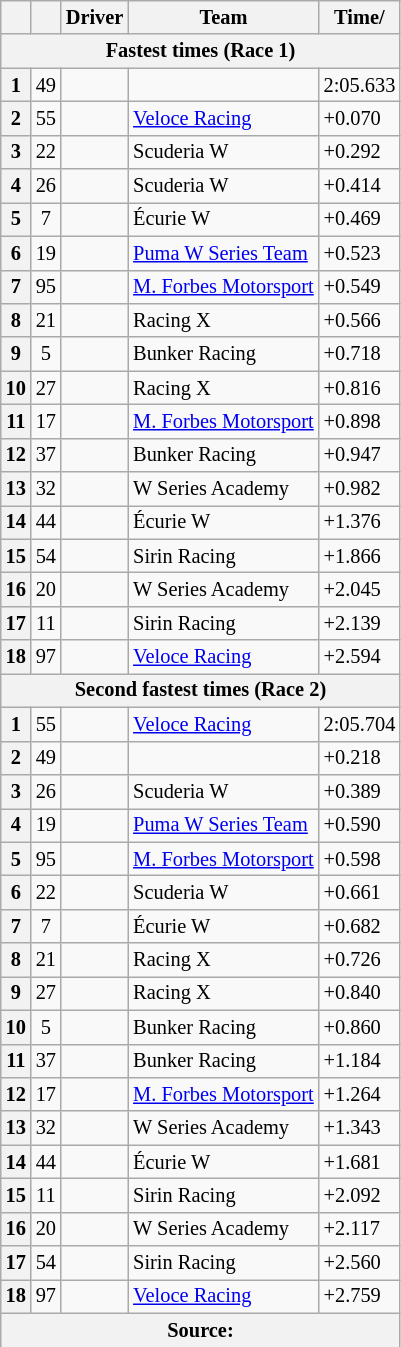<table class="wikitable" style="font-size:85%">
<tr>
<th scope="col"></th>
<th scope="col"></th>
<th scope="col">Driver</th>
<th scope="col">Team</th>
<th scope="col">Time/</th>
</tr>
<tr>
<th colspan=5>Fastest times (Race 1)</th>
</tr>
<tr>
<th scope="row">1</th>
<td align="center">49</td>
<td></td>
<td></td>
<td>2:05.633</td>
</tr>
<tr>
<th scope="row">2</th>
<td align="center">55</td>
<td></td>
<td><a href='#'>Veloce Racing</a></td>
<td>+0.070</td>
</tr>
<tr>
<th scope="row">3</th>
<td align="center">22</td>
<td></td>
<td>Scuderia W</td>
<td>+0.292</td>
</tr>
<tr>
<th scope="row">4</th>
<td align="center">26</td>
<td></td>
<td>Scuderia W</td>
<td>+0.414</td>
</tr>
<tr>
<th scope="row">5</th>
<td align="center">7</td>
<td></td>
<td>Écurie W</td>
<td>+0.469</td>
</tr>
<tr>
<th scope="row">6</th>
<td align="center">19</td>
<td></td>
<td><a href='#'>Puma W Series Team</a></td>
<td>+0.523</td>
</tr>
<tr>
<th scope="row">7</th>
<td align="center">95</td>
<td></td>
<td><a href='#'>M. Forbes Motorsport</a></td>
<td>+0.549</td>
</tr>
<tr>
<th scope="row">8</th>
<td align="center">21</td>
<td></td>
<td>Racing X</td>
<td>+0.566</td>
</tr>
<tr>
<th scope="row">9</th>
<td align="center">5</td>
<td></td>
<td>Bunker Racing</td>
<td>+0.718</td>
</tr>
<tr>
<th scope="row">10</th>
<td align="center">27</td>
<td></td>
<td>Racing X</td>
<td>+0.816</td>
</tr>
<tr>
<th scope="row">11</th>
<td align="center">17</td>
<td></td>
<td><a href='#'>M. Forbes Motorsport</a></td>
<td>+0.898</td>
</tr>
<tr>
<th scope="row">12</th>
<td align="center">37</td>
<td></td>
<td>Bunker Racing</td>
<td>+0.947</td>
</tr>
<tr>
<th scope="row">13</th>
<td align="center">32</td>
<td></td>
<td>W Series Academy</td>
<td>+0.982</td>
</tr>
<tr>
<th scope="row">14</th>
<td align="center">44</td>
<td></td>
<td>Écurie W</td>
<td>+1.376</td>
</tr>
<tr>
<th scope="row">15</th>
<td align="center">54</td>
<td></td>
<td>Sirin Racing</td>
<td>+1.866</td>
</tr>
<tr>
<th scope="row">16</th>
<td align="center">20</td>
<td></td>
<td>W Series Academy</td>
<td>+2.045</td>
</tr>
<tr>
<th scope="row">17</th>
<td align="center">11</td>
<td></td>
<td>Sirin Racing</td>
<td>+2.139</td>
</tr>
<tr>
<th scope="row">18</th>
<td align="center">97</td>
<td></td>
<td><a href='#'>Veloce Racing</a></td>
<td>+2.594</td>
</tr>
<tr>
<th colspan=5>Second fastest times (Race 2)</th>
</tr>
<tr>
<th scope="row">1</th>
<td align="center">55</td>
<td></td>
<td><a href='#'>Veloce Racing</a></td>
<td>2:05.704</td>
</tr>
<tr>
<th scope="row">2</th>
<td align="center">49</td>
<td></td>
<td></td>
<td>+0.218</td>
</tr>
<tr>
<th scope="row">3</th>
<td align="center">26</td>
<td></td>
<td>Scuderia W</td>
<td>+0.389</td>
</tr>
<tr>
<th scope="row">4</th>
<td align="center">19</td>
<td></td>
<td><a href='#'>Puma W Series Team</a></td>
<td>+0.590</td>
</tr>
<tr>
<th scope="row">5</th>
<td align="center">95</td>
<td></td>
<td><a href='#'>M. Forbes Motorsport</a></td>
<td>+0.598</td>
</tr>
<tr>
<th scope="row">6</th>
<td align="center">22</td>
<td></td>
<td>Scuderia W</td>
<td>+0.661</td>
</tr>
<tr>
<th scope="row">7</th>
<td align="center">7</td>
<td></td>
<td>Écurie W</td>
<td>+0.682</td>
</tr>
<tr>
<th scope="row">8</th>
<td align="center">21</td>
<td></td>
<td>Racing X</td>
<td>+0.726</td>
</tr>
<tr>
<th scope="row">9</th>
<td align="center">27</td>
<td></td>
<td>Racing X</td>
<td>+0.840</td>
</tr>
<tr>
<th scope="row">10</th>
<td align="center">5</td>
<td></td>
<td>Bunker Racing</td>
<td>+0.860</td>
</tr>
<tr>
<th scope="row">11</th>
<td align="center">37</td>
<td></td>
<td>Bunker Racing</td>
<td>+1.184</td>
</tr>
<tr>
<th scope="row">12</th>
<td align="center">17</td>
<td></td>
<td><a href='#'>M. Forbes Motorsport</a></td>
<td>+1.264</td>
</tr>
<tr>
<th scope="row">13</th>
<td align="center">32</td>
<td></td>
<td>W Series Academy</td>
<td>+1.343</td>
</tr>
<tr>
<th scope="row">14</th>
<td align="center">44</td>
<td></td>
<td>Écurie W</td>
<td>+1.681</td>
</tr>
<tr>
<th scope="row">15</th>
<td align="center">11</td>
<td></td>
<td>Sirin Racing</td>
<td>+2.092</td>
</tr>
<tr>
<th scope="row">16</th>
<td align="center">20</td>
<td></td>
<td>W Series Academy</td>
<td>+2.117</td>
</tr>
<tr>
<th scope="row">17</th>
<td align="center">54</td>
<td></td>
<td>Sirin Racing</td>
<td>+2.560</td>
</tr>
<tr>
<th scope="row">18</th>
<td align="center">97</td>
<td></td>
<td><a href='#'>Veloce Racing</a></td>
<td>+2.759</td>
</tr>
<tr>
<th colspan=5>Source:</th>
</tr>
</table>
